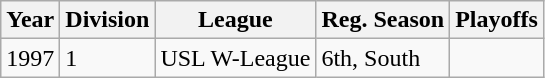<table class="wikitable">
<tr>
<th>Year</th>
<th>Division</th>
<th>League</th>
<th>Reg. Season</th>
<th>Playoffs</th>
</tr>
<tr>
<td>1997</td>
<td>1</td>
<td>USL W-League</td>
<td>6th, South</td>
<td></td>
</tr>
</table>
